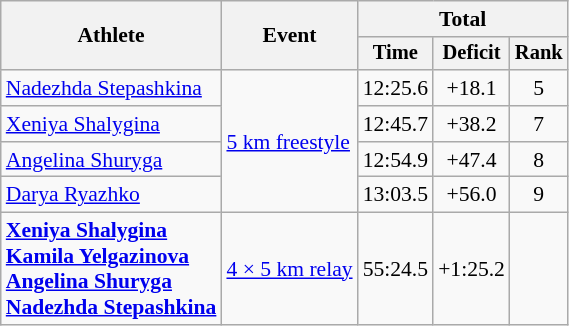<table class="wikitable" style="font-size:90%">
<tr>
<th rowspan=2>Athlete</th>
<th rowspan=2>Event</th>
<th colspan=3>Total</th>
</tr>
<tr style="font-size: 95%">
<th>Time</th>
<th>Deficit</th>
<th>Rank</th>
</tr>
<tr align=center>
<td align=left><a href='#'>Nadezhda Stepashkina</a></td>
<td align=left rowspan=4><a href='#'>5 km freestyle</a></td>
<td>12:25.6</td>
<td>+18.1</td>
<td>5</td>
</tr>
<tr align=center>
<td align=left><a href='#'>Xeniya Shalygina</a></td>
<td>12:45.7</td>
<td>+38.2</td>
<td>7</td>
</tr>
<tr align=center>
<td align=left><a href='#'>Angelina Shuryga</a></td>
<td>12:54.9</td>
<td>+47.4</td>
<td>8</td>
</tr>
<tr align=center>
<td align=left><a href='#'>Darya Ryazhko</a></td>
<td>13:03.5</td>
<td>+56.0</td>
<td>9</td>
</tr>
<tr align=center>
<td align=left><strong><a href='#'>Xeniya Shalygina</a><br><a href='#'>Kamila Yelgazinova</a><br><a href='#'>Angelina Shuryga</a><br><a href='#'>Nadezhda Stepashkina</a></strong></td>
<td align=left><a href='#'>4 × 5 km relay</a></td>
<td>55:24.5</td>
<td>+1:25.2</td>
<td></td>
</tr>
</table>
